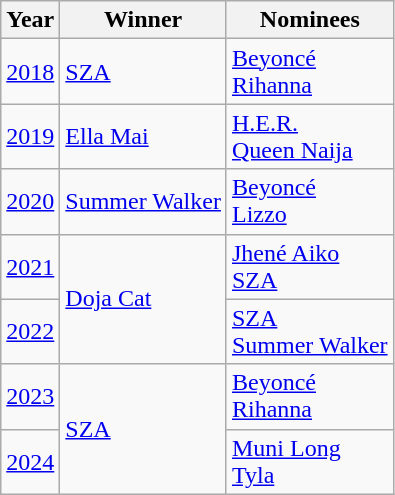<table class="wikitable">
<tr>
<th>Year</th>
<th>Winner</th>
<th>Nominees</th>
</tr>
<tr>
<td><a href='#'>2018</a></td>
<td><a href='#'>SZA</a></td>
<td><a href='#'>Beyoncé</a><br><a href='#'>Rihanna</a></td>
</tr>
<tr>
<td><a href='#'>2019</a></td>
<td><a href='#'>Ella Mai</a></td>
<td><a href='#'>H.E.R.</a><br><a href='#'>Queen Naija</a></td>
</tr>
<tr>
<td><a href='#'>2020</a></td>
<td><a href='#'>Summer Walker</a></td>
<td><a href='#'>Beyoncé</a><br><a href='#'>Lizzo</a></td>
</tr>
<tr>
<td><a href='#'>2021</a></td>
<td rowspan=2><a href='#'>Doja Cat</a></td>
<td><a href='#'>Jhené Aiko</a><br><a href='#'>SZA</a></td>
</tr>
<tr>
<td><a href='#'>2022</a></td>
<td><a href='#'>SZA</a><br><a href='#'>Summer Walker</a></td>
</tr>
<tr>
<td><a href='#'>2023</a></td>
<td rowspan=2><a href='#'>SZA</a></td>
<td><a href='#'>Beyoncé</a><br><a href='#'>Rihanna</a></td>
</tr>
<tr>
<td><a href='#'>2024</a></td>
<td><a href='#'>Muni Long</a><br><a href='#'>Tyla</a></td>
</tr>
</table>
